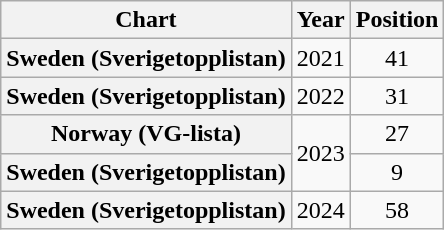<table class="wikitable plainrowheaders" style="text-align:center;">
<tr>
<th scope="col">Chart</th>
<th scope="col">Year</th>
<th scope="col">Position</th>
</tr>
<tr>
<th scope="row">Sweden (Sverigetopplistan)</th>
<td>2021</td>
<td>41</td>
</tr>
<tr>
<th scope="row">Sweden (Sverigetopplistan)</th>
<td>2022</td>
<td>31</td>
</tr>
<tr>
<th scope="row">Norway (VG-lista)</th>
<td rowspan="2">2023</td>
<td>27</td>
</tr>
<tr>
<th scope="row">Sweden (Sverigetopplistan)</th>
<td>9</td>
</tr>
<tr>
<th scope="row">Sweden (Sverigetopplistan)</th>
<td>2024</td>
<td>58</td>
</tr>
</table>
